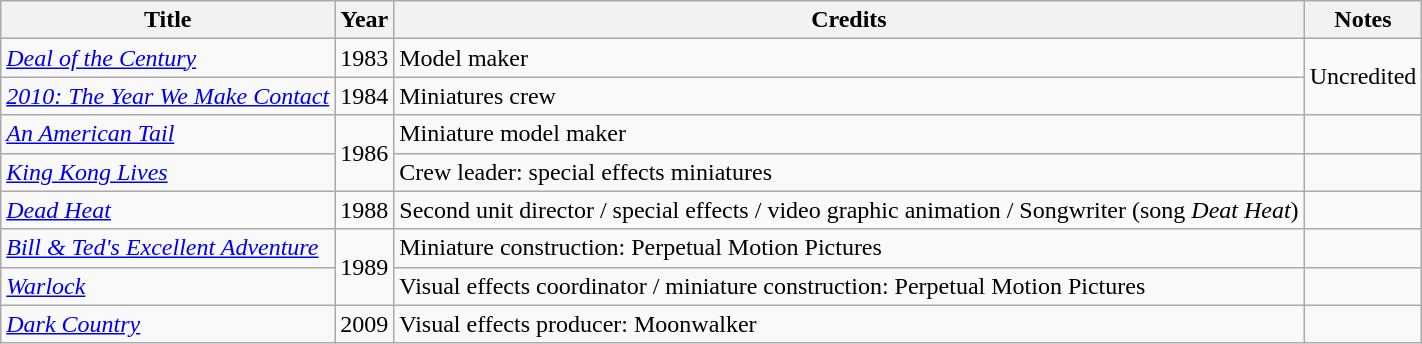<table class="wikitable">
<tr>
<th>Title</th>
<th>Year</th>
<th>Credits</th>
<th>Notes</th>
</tr>
<tr>
<td><em><a href='#'>Deal of the Century</a></em></td>
<td>1983</td>
<td>Model maker</td>
<td rowspan="2">Uncredited</td>
</tr>
<tr>
<td><em><a href='#'>2010: The Year We Make Contact</a></em></td>
<td>1984</td>
<td>Miniatures crew</td>
</tr>
<tr>
<td><em><a href='#'>An American Tail</a></em></td>
<td rowspan="2">1986</td>
<td>Miniature model maker</td>
<td></td>
</tr>
<tr>
<td><em><a href='#'>King Kong Lives</a></em></td>
<td>Crew leader: special effects miniatures</td>
<td></td>
</tr>
<tr>
<td><em><a href='#'>Dead Heat</a></em></td>
<td>1988</td>
<td>Second unit director / special effects / video graphic animation / Songwriter (song <em>Deat Heat</em>)</td>
<td></td>
</tr>
<tr>
<td><em><a href='#'>Bill & Ted's Excellent Adventure</a></em></td>
<td rowspan="2">1989</td>
<td>Miniature construction: Perpetual Motion Pictures</td>
<td></td>
</tr>
<tr>
<td><em><a href='#'>Warlock</a></em></td>
<td>Visual effects coordinator / miniature construction: Perpetual Motion Pictures</td>
<td></td>
</tr>
<tr>
<td><em><a href='#'>Dark Country</a></em></td>
<td>2009</td>
<td>Visual effects producer: Moonwalker</td>
<td></td>
</tr>
</table>
